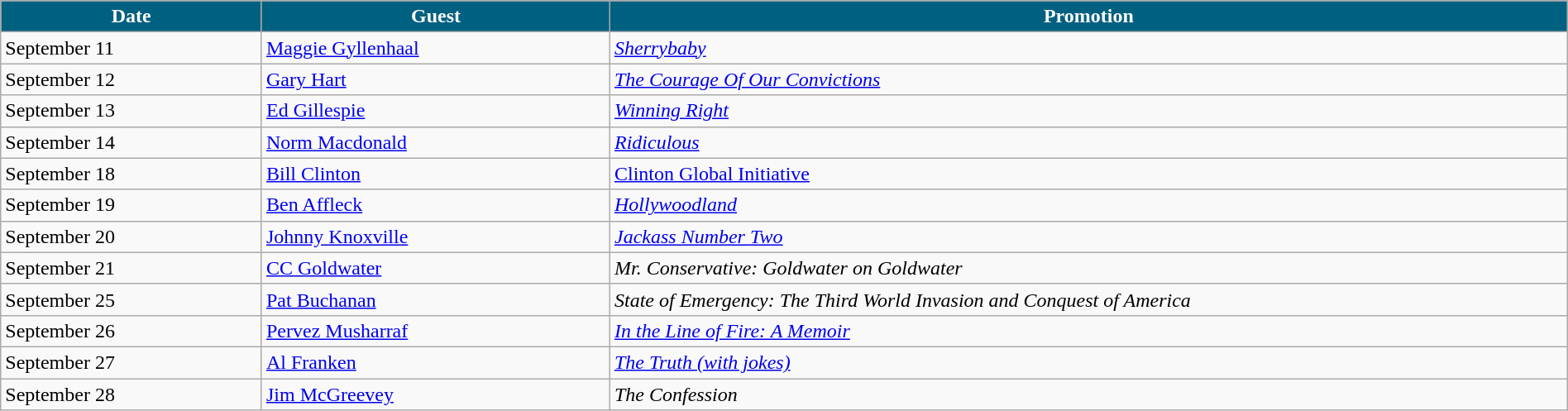<table class="wikitable" width="100%">
<tr bgcolor="#CCCCCC">
<th width="15%" style="background:#006080; color:#FFFFFF">Date</th>
<th width="20%" style="background:#006080; color:#FFFFFF">Guest</th>
<th width="55%" style="background:#006080; color:#FFFFFF">Promotion</th>
</tr>
<tr>
<td>September 11</td>
<td><a href='#'>Maggie Gyllenhaal</a></td>
<td><em><a href='#'>Sherrybaby</a></em></td>
</tr>
<tr>
<td>September 12</td>
<td><a href='#'>Gary Hart</a></td>
<td><em><a href='#'>The Courage Of Our Convictions</a></em></td>
</tr>
<tr>
<td>September 13</td>
<td><a href='#'>Ed Gillespie</a></td>
<td><em><a href='#'>Winning Right</a></em></td>
</tr>
<tr>
<td>September 14</td>
<td><a href='#'>Norm Macdonald</a></td>
<td><em><a href='#'>Ridiculous</a></em></td>
</tr>
<tr>
<td>September 18</td>
<td><a href='#'>Bill Clinton</a></td>
<td><a href='#'>Clinton Global Initiative</a></td>
</tr>
<tr>
<td>September 19</td>
<td><a href='#'>Ben Affleck</a></td>
<td><em><a href='#'>Hollywoodland</a></em></td>
</tr>
<tr>
<td>September 20</td>
<td><a href='#'>Johnny Knoxville</a></td>
<td><em><a href='#'>Jackass Number Two</a></em></td>
</tr>
<tr>
<td>September 21</td>
<td><a href='#'>CC Goldwater</a></td>
<td><em>Mr. Conservative: Goldwater on Goldwater</em></td>
</tr>
<tr>
<td>September 25</td>
<td><a href='#'>Pat Buchanan</a></td>
<td><em>State of Emergency: The Third World Invasion and Conquest of America</em></td>
</tr>
<tr>
<td>September 26</td>
<td><a href='#'>Pervez Musharraf</a></td>
<td><em><a href='#'>In the Line of Fire: A Memoir</a></em></td>
</tr>
<tr>
<td>September 27</td>
<td><a href='#'>Al Franken</a></td>
<td><em><a href='#'>The Truth (with jokes)</a></em></td>
</tr>
<tr>
<td>September 28</td>
<td><a href='#'>Jim McGreevey</a></td>
<td><em>The Confession</em></td>
</tr>
</table>
